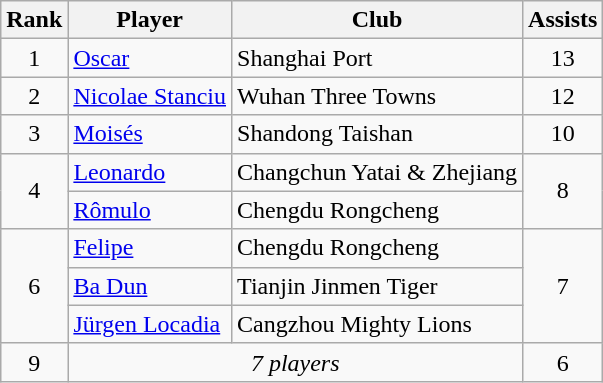<table class="wikitable" style="text-align:center">
<tr>
<th>Rank</th>
<th>Player</th>
<th>Club</th>
<th>Assists</th>
</tr>
<tr>
<td>1</td>
<td align="left"> <a href='#'>Oscar</a></td>
<td align="left">Shanghai Port</td>
<td>13</td>
</tr>
<tr>
<td>2</td>
<td align="left"> <a href='#'>Nicolae Stanciu</a></td>
<td align="left">Wuhan Three Towns</td>
<td>12</td>
</tr>
<tr>
<td>3</td>
<td align="left"> <a href='#'>Moisés</a></td>
<td align="left">Shandong Taishan</td>
<td>10</td>
</tr>
<tr>
<td rowspan=2>4</td>
<td align="left"> <a href='#'>Leonardo</a></td>
<td align="left">Changchun Yatai & Zhejiang</td>
<td rowspan=2>8</td>
</tr>
<tr>
<td align="left"> <a href='#'>Rômulo</a></td>
<td align="left">Chengdu Rongcheng</td>
</tr>
<tr>
<td rowspan=3>6</td>
<td align="left"> <a href='#'>Felipe</a></td>
<td align="left">Chengdu Rongcheng</td>
<td rowspan=3>7</td>
</tr>
<tr>
<td align="left"> <a href='#'>Ba Dun</a></td>
<td align="left">Tianjin Jinmen Tiger</td>
</tr>
<tr>
<td align="left"> <a href='#'>Jürgen Locadia</a></td>
<td align="left">Cangzhou Mighty Lions</td>
</tr>
<tr>
<td>9</td>
<td colspan=2><em>7 players</em></td>
<td>6</td>
</tr>
</table>
